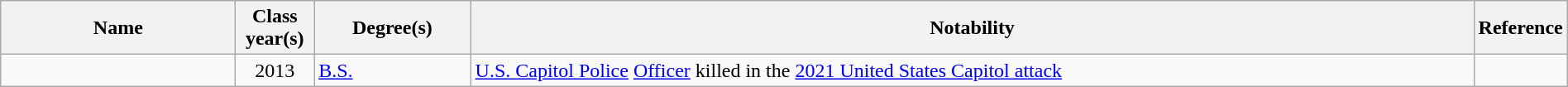<table class="wikitable sortable" style="width:100%">
<tr>
<th width="15%">Name</th>
<th width="5%">Class year(s)</th>
<th width="10%">Degree(s)</th>
<th width="*" class="unsortable">Notability</th>
<th width="5%" class="unsortable">Reference</th>
</tr>
<tr>
<td></td>
<td align="center">2013</td>
<td><a href='#'>B.S.</a></td>
<td><a href='#'>U.S. Capitol Police</a> <a href='#'>Officer</a> killed in the <a href='#'>2021 United States Capitol attack</a></td>
<td align="center"></td>
</tr>
</table>
